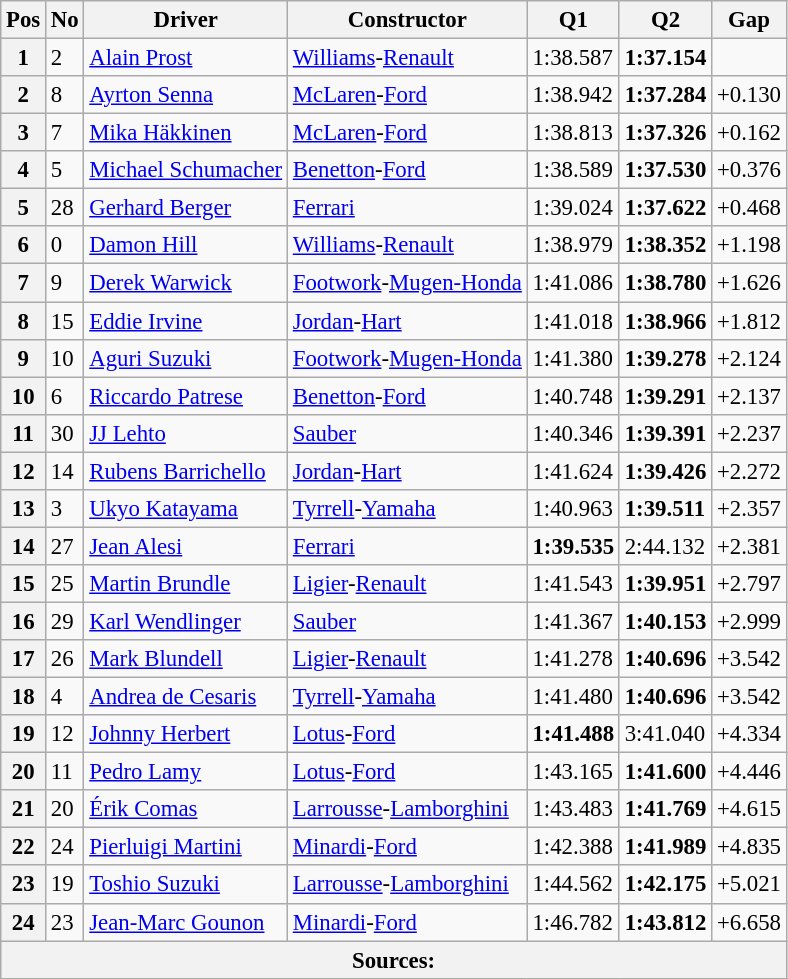<table class="wikitable sortable" style="font-size: 95%">
<tr>
<th>Pos</th>
<th>No</th>
<th>Driver</th>
<th>Constructor</th>
<th>Q1</th>
<th>Q2</th>
<th>Gap</th>
</tr>
<tr>
<th>1</th>
<td>2</td>
<td> <a href='#'>Alain Prost</a></td>
<td><a href='#'>Williams</a>-<a href='#'>Renault</a></td>
<td>1:38.587</td>
<td><strong>1:37.154</strong></td>
<td></td>
</tr>
<tr>
<th>2</th>
<td>8</td>
<td> <a href='#'>Ayrton Senna</a></td>
<td><a href='#'>McLaren</a>-<a href='#'>Ford</a></td>
<td>1:38.942</td>
<td><strong>1:37.284</strong></td>
<td>+0.130</td>
</tr>
<tr>
<th>3</th>
<td>7</td>
<td> <a href='#'>Mika Häkkinen</a></td>
<td><a href='#'>McLaren</a>-<a href='#'>Ford</a></td>
<td>1:38.813</td>
<td><strong>1:37.326</strong></td>
<td>+0.162</td>
</tr>
<tr>
<th>4</th>
<td>5</td>
<td> <a href='#'>Michael Schumacher</a></td>
<td><a href='#'>Benetton</a>-<a href='#'>Ford</a></td>
<td>1:38.589</td>
<td><strong>1:37.530</strong></td>
<td>+0.376</td>
</tr>
<tr>
<th>5</th>
<td>28</td>
<td> <a href='#'>Gerhard Berger</a></td>
<td><a href='#'>Ferrari</a></td>
<td>1:39.024</td>
<td><strong>1:37.622</strong></td>
<td>+0.468</td>
</tr>
<tr>
<th>6</th>
<td>0</td>
<td> <a href='#'>Damon Hill</a></td>
<td><a href='#'>Williams</a>-<a href='#'>Renault</a></td>
<td>1:38.979</td>
<td><strong>1:38.352</strong></td>
<td>+1.198</td>
</tr>
<tr>
<th>7</th>
<td>9</td>
<td> <a href='#'>Derek Warwick</a></td>
<td><a href='#'>Footwork</a>-<a href='#'>Mugen-Honda</a></td>
<td>1:41.086</td>
<td><strong>1:38.780</strong></td>
<td>+1.626</td>
</tr>
<tr>
<th>8</th>
<td>15</td>
<td> <a href='#'>Eddie Irvine</a></td>
<td><a href='#'>Jordan</a>-<a href='#'>Hart</a></td>
<td>1:41.018</td>
<td><strong>1:38.966</strong></td>
<td>+1.812</td>
</tr>
<tr>
<th>9</th>
<td>10</td>
<td> <a href='#'>Aguri Suzuki</a></td>
<td><a href='#'>Footwork</a>-<a href='#'>Mugen-Honda</a></td>
<td>1:41.380</td>
<td><strong>1:39.278</strong></td>
<td>+2.124</td>
</tr>
<tr>
<th>10</th>
<td>6</td>
<td> <a href='#'>Riccardo Patrese</a></td>
<td><a href='#'>Benetton</a>-<a href='#'>Ford</a></td>
<td>1:40.748</td>
<td><strong>1:39.291</strong></td>
<td>+2.137</td>
</tr>
<tr>
<th>11</th>
<td>30</td>
<td> <a href='#'>JJ Lehto</a></td>
<td><a href='#'>Sauber</a></td>
<td>1:40.346</td>
<td><strong>1:39.391</strong></td>
<td>+2.237</td>
</tr>
<tr>
<th>12</th>
<td>14</td>
<td> <a href='#'>Rubens Barrichello</a></td>
<td><a href='#'>Jordan</a>-<a href='#'>Hart</a></td>
<td>1:41.624</td>
<td><strong>1:39.426</strong></td>
<td>+2.272</td>
</tr>
<tr>
<th>13</th>
<td>3</td>
<td> <a href='#'>Ukyo Katayama</a></td>
<td><a href='#'>Tyrrell</a>-<a href='#'>Yamaha</a></td>
<td>1:40.963</td>
<td><strong>1:39.511</strong></td>
<td>+2.357</td>
</tr>
<tr>
<th>14</th>
<td>27</td>
<td> <a href='#'>Jean Alesi</a></td>
<td><a href='#'>Ferrari</a></td>
<td><strong>1:39.535</strong></td>
<td>2:44.132</td>
<td>+2.381</td>
</tr>
<tr>
<th>15</th>
<td>25</td>
<td> <a href='#'>Martin Brundle</a></td>
<td><a href='#'>Ligier</a>-<a href='#'>Renault</a></td>
<td>1:41.543</td>
<td><strong>1:39.951</strong></td>
<td>+2.797</td>
</tr>
<tr>
<th>16</th>
<td>29</td>
<td> <a href='#'>Karl Wendlinger</a></td>
<td><a href='#'>Sauber</a></td>
<td>1:41.367</td>
<td><strong>1:40.153</strong></td>
<td>+2.999</td>
</tr>
<tr>
<th>17</th>
<td>26</td>
<td> <a href='#'>Mark Blundell</a></td>
<td><a href='#'>Ligier</a>-<a href='#'>Renault</a></td>
<td>1:41.278</td>
<td><strong>1:40.696</strong></td>
<td>+3.542</td>
</tr>
<tr>
<th>18</th>
<td>4</td>
<td> <a href='#'>Andrea de Cesaris</a></td>
<td><a href='#'>Tyrrell</a>-<a href='#'>Yamaha</a></td>
<td>1:41.480</td>
<td><strong>1:40.696</strong></td>
<td>+3.542</td>
</tr>
<tr>
<th>19</th>
<td>12</td>
<td> <a href='#'>Johnny Herbert</a></td>
<td><a href='#'>Lotus</a>-<a href='#'>Ford</a></td>
<td><strong>1:41.488</strong></td>
<td>3:41.040</td>
<td>+4.334</td>
</tr>
<tr>
<th>20</th>
<td>11</td>
<td> <a href='#'>Pedro Lamy</a></td>
<td><a href='#'>Lotus</a>-<a href='#'>Ford</a></td>
<td>1:43.165</td>
<td><strong>1:41.600</strong></td>
<td>+4.446</td>
</tr>
<tr>
<th>21</th>
<td>20</td>
<td> <a href='#'>Érik Comas</a></td>
<td><a href='#'>Larrousse</a>-<a href='#'>Lamborghini</a></td>
<td>1:43.483</td>
<td><strong>1:41.769</strong></td>
<td>+4.615</td>
</tr>
<tr>
<th>22</th>
<td>24</td>
<td> <a href='#'>Pierluigi Martini</a></td>
<td><a href='#'>Minardi</a>-<a href='#'>Ford</a></td>
<td>1:42.388</td>
<td><strong>1:41.989</strong></td>
<td>+4.835</td>
</tr>
<tr>
<th>23</th>
<td>19</td>
<td> <a href='#'>Toshio Suzuki</a></td>
<td><a href='#'>Larrousse</a>-<a href='#'>Lamborghini</a></td>
<td>1:44.562</td>
<td><strong>1:42.175</strong></td>
<td>+5.021</td>
</tr>
<tr>
<th>24</th>
<td>23</td>
<td> <a href='#'>Jean-Marc Gounon</a></td>
<td><a href='#'>Minardi</a>-<a href='#'>Ford</a></td>
<td>1:46.782</td>
<td><strong>1:43.812</strong></td>
<td>+6.658</td>
</tr>
<tr>
<th colspan="7">Sources:</th>
</tr>
</table>
